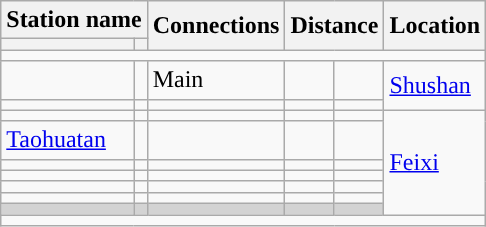<table class="wikitable">
<tr>
<th colspan="2">Station name</th>
<th rowspan="2">Connections</th>
<th colspan="2" rowspan="2">Distance<br></th>
<th rowspan="2">Location</th>
</tr>
<tr>
<th></th>
<th></th>
</tr>
<tr style="background:#">
<td colspan="6"></td>
</tr>
<tr>
<td></td>
<td></td>
<td> Main</td>
<td></td>
<td></td>
<td rowspan="2"><a href='#'>Shushan</a></td>
</tr>
<tr>
<td></td>
<td></td>
<td></td>
<td></td>
<td></td>
</tr>
<tr>
<td></td>
<td></td>
<td></td>
<td></td>
<td></td>
<td rowspan="7"><a href='#'>Feixi</a></td>
</tr>
<tr>
<td><a href='#'>Taohuatan</a></td>
<td></td>
<td></td>
<td></td>
<td></td>
</tr>
<tr>
<td></td>
<td></td>
<td></td>
<td></td>
<td></td>
</tr>
<tr>
<td></td>
<td></td>
<td></td>
<td></td>
<td></td>
</tr>
<tr>
<td></td>
<td></td>
<td></td>
<td></td>
<td></td>
</tr>
<tr>
<td></td>
<td></td>
<td></td>
<td></td>
<td></td>
</tr>
<tr bgcolor="lightgrey">
<td></td>
<td></td>
<td></td>
<td></td>
<td></td>
</tr>
<tr style="background:#">
<td colspan="6"></td>
</tr>
</table>
